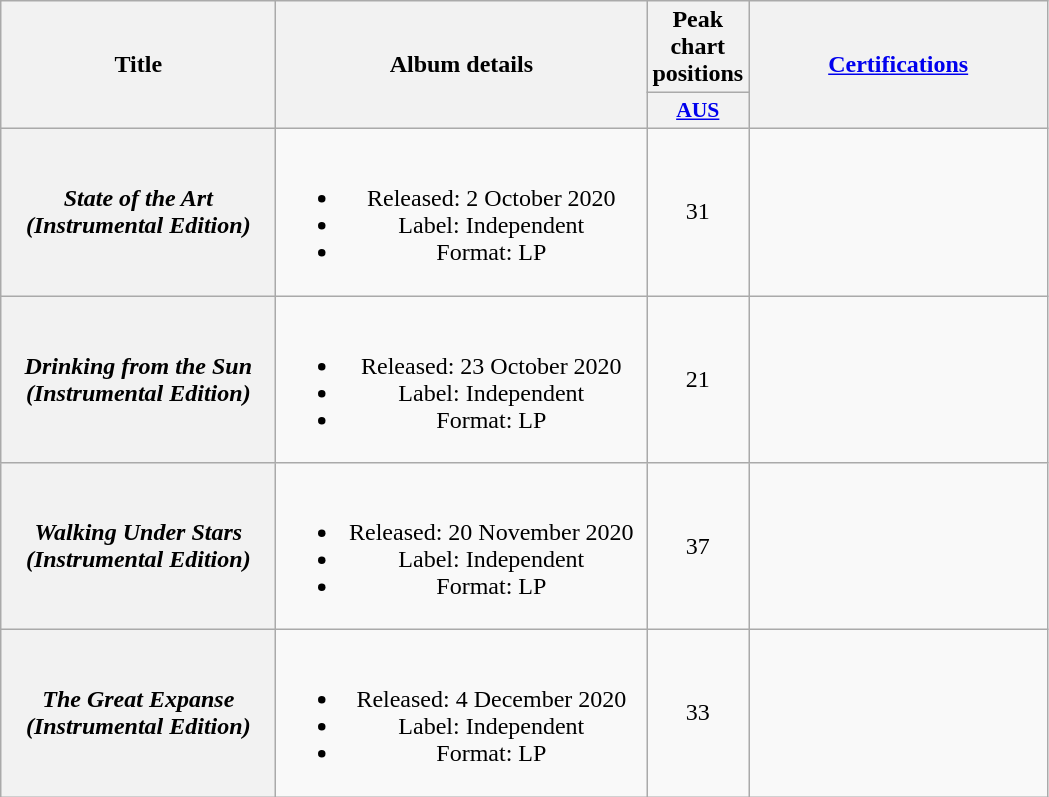<table class="wikitable plainrowheaders" style="text-align:center;" border="1">
<tr>
<th scope="col" rowspan="2" style="width:11em;">Title</th>
<th scope="col" rowspan="2" style="width:15em;">Album details</th>
<th scope="col">Peak chart positions</th>
<th scope="col" rowspan="2" style="width:12em;"><a href='#'>Certifications</a></th>
</tr>
<tr>
<th scope="col" style="width:3em; font-size:90%;"><a href='#'>AUS</a><br></th>
</tr>
<tr>
<th scope="row"><em>State of the Art (Instrumental Edition)</em></th>
<td><br><ul><li>Released: 2 October 2020</li><li>Label: Independent</li><li>Format: LP</li></ul></td>
<td>31</td>
<td></td>
</tr>
<tr>
<th scope="row"><em>Drinking from the Sun (Instrumental Edition)</em></th>
<td><br><ul><li>Released: 23 October 2020</li><li>Label: Independent</li><li>Format: LP</li></ul></td>
<td>21</td>
<td></td>
</tr>
<tr>
<th scope="row"><em>Walking Under Stars (Instrumental Edition)</em></th>
<td><br><ul><li>Released: 20 November 2020</li><li>Label: Independent</li><li>Format: LP</li></ul></td>
<td>37</td>
<td></td>
</tr>
<tr>
<th scope="row"><em>The Great Expanse (Instrumental Edition)</em></th>
<td><br><ul><li>Released: 4 December 2020</li><li>Label: Independent</li><li>Format: LP</li></ul></td>
<td>33</td>
<td></td>
</tr>
</table>
